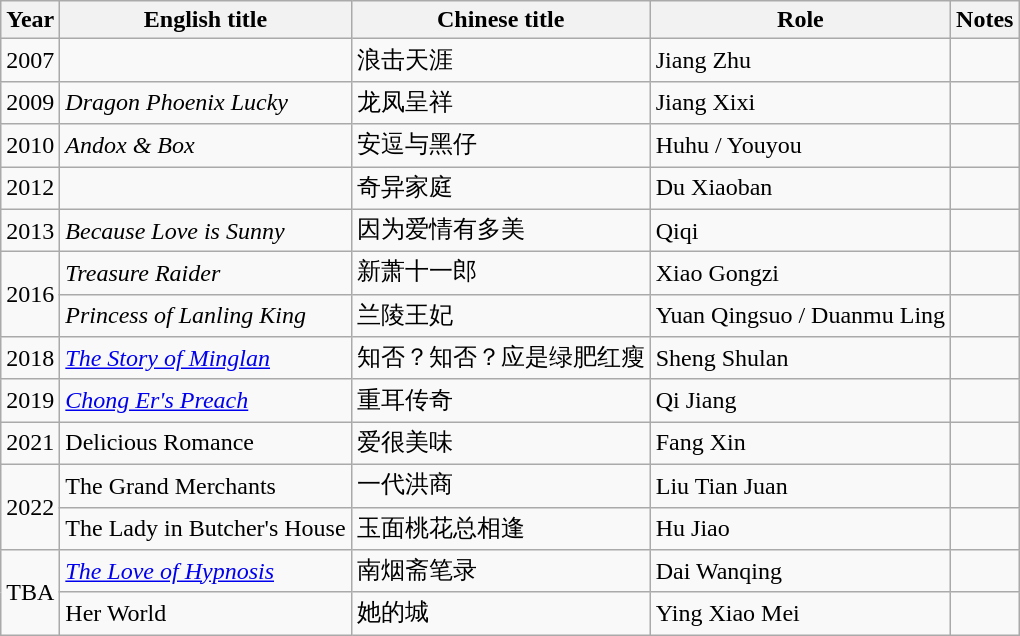<table class="wikitable sortable">
<tr>
<th>Year</th>
<th>English title</th>
<th>Chinese title</th>
<th>Role</th>
<th class="unsortable">Notes</th>
</tr>
<tr>
<td>2007</td>
<td></td>
<td>浪击天涯</td>
<td>Jiang Zhu</td>
<td></td>
</tr>
<tr>
<td>2009</td>
<td><em>Dragon Phoenix Lucky</em></td>
<td>龙凤呈祥</td>
<td>Jiang Xixi</td>
<td></td>
</tr>
<tr>
<td>2010</td>
<td><em>Andox & Box</em></td>
<td>安逗与黑仔</td>
<td>Huhu / Youyou</td>
<td></td>
</tr>
<tr>
<td>2012</td>
<td></td>
<td>奇异家庭</td>
<td>Du Xiaoban</td>
<td></td>
</tr>
<tr>
<td>2013</td>
<td><em>Because Love is Sunny</em></td>
<td>因为爱情有多美</td>
<td>Qiqi</td>
<td></td>
</tr>
<tr>
<td rowspan=2>2016</td>
<td><em>Treasure Raider</em></td>
<td>新萧十一郎</td>
<td>Xiao Gongzi</td>
<td></td>
</tr>
<tr>
<td><em>Princess of Lanling King</em></td>
<td>兰陵王妃</td>
<td>Yuan Qingsuo / Duanmu Ling</td>
<td></td>
</tr>
<tr>
<td>2018</td>
<td><em><a href='#'>The Story of Minglan</a></em></td>
<td>知否？知否？应是绿肥红瘦</td>
<td>Sheng Shulan</td>
<td></td>
</tr>
<tr>
<td>2019</td>
<td><em><a href='#'>Chong Er's Preach</a></em></td>
<td>重耳传奇</td>
<td>Qi Jiang</td>
<td></td>
</tr>
<tr>
<td>2021</td>
<td>Delicious Romance</td>
<td>爱很美味</td>
<td>Fang Xin</td>
<td></td>
</tr>
<tr>
<td rowspan="2">2022</td>
<td>The Grand Merchants</td>
<td>一代洪商</td>
<td>Liu Tian Juan</td>
<td></td>
</tr>
<tr>
<td>The Lady in Butcher's House</td>
<td>玉面桃花总相逢</td>
<td>Hu Jiao</td>
<td></td>
</tr>
<tr>
<td rowspan="2">TBA</td>
<td><em><a href='#'>The Love of Hypnosis</a></em></td>
<td>南烟斋笔录</td>
<td>Dai Wanqing</td>
<td></td>
</tr>
<tr>
<td>Her World</td>
<td>她的城</td>
<td>Ying Xiao Mei</td>
<td></td>
</tr>
</table>
